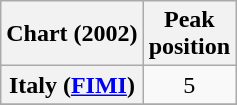<table class="wikitable sortable plainrowheaders" style="text-align:center;">
<tr>
<th>Chart (2002)</th>
<th>Peak<br>position</th>
</tr>
<tr>
<th scope="row">Italy (<a href='#'>FIMI</a>)</th>
<td>5</td>
</tr>
<tr>
</tr>
</table>
